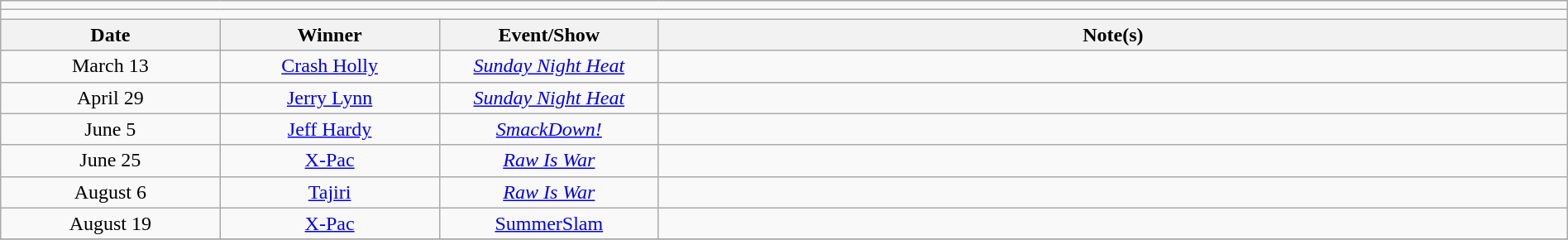<table class="wikitable" style="text-align:center; width:100%;">
<tr>
<td colspan="5"></td>
</tr>
<tr>
<td colspan="5"><strong></strong></td>
</tr>
<tr>
<th width=14%>Date</th>
<th width=14%>Winner</th>
<th width=14%>Event/Show</th>
<th width=58%>Note(s)</th>
</tr>
<tr>
<td>March 13<br></td>
<td><a href='#'>Crash Holly</a></td>
<td><em><a href='#'>Sunday Night Heat</a></em></td>
<td></td>
</tr>
<tr>
<td>April 29</td>
<td><a href='#'>Jerry Lynn</a></td>
<td><em><a href='#'>Sunday Night Heat</a></em></td>
<td></td>
</tr>
<tr>
<td>June 5<br></td>
<td><a href='#'>Jeff Hardy</a></td>
<td><em><a href='#'>SmackDown!</a></em></td>
<td></td>
</tr>
<tr>
<td>June 25</td>
<td><a href='#'>X-Pac</a></td>
<td><em><a href='#'>Raw Is War</a></em></td>
<td></td>
</tr>
<tr>
<td>August 6</td>
<td><a href='#'>Tajiri</a></td>
<td><em><a href='#'>Raw Is War</a></em></td>
<td></td>
</tr>
<tr>
<td>August 19</td>
<td><a href='#'>X-Pac</a></td>
<td><a href='#'>SummerSlam</a></td>
<td></td>
</tr>
<tr>
</tr>
</table>
